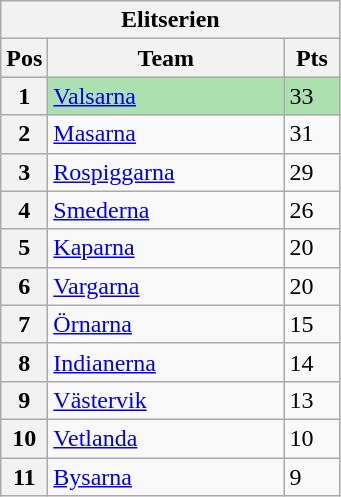<table class="wikitable">
<tr>
<th colspan="3">Elitserien</th>
</tr>
<tr>
<th width=20>Pos</th>
<th width=150>Team</th>
<th width=30>Pts</th>
</tr>
<tr style="background:#ACE1AF;">
<th>1</th>
<td><a href='#'>Valsarna</a></td>
<td>33</td>
</tr>
<tr>
<th>2</th>
<td><a href='#'>Masarna</a></td>
<td>31</td>
</tr>
<tr>
<th>3</th>
<td><a href='#'>Rospiggarna</a></td>
<td>29</td>
</tr>
<tr>
<th>4</th>
<td><a href='#'>Smederna</a></td>
<td>26</td>
</tr>
<tr>
<th>5</th>
<td><a href='#'>Kaparna</a></td>
<td>20</td>
</tr>
<tr>
<th>6</th>
<td><a href='#'>Vargarna</a></td>
<td>20</td>
</tr>
<tr>
<th>7</th>
<td><a href='#'>Örnarna</a></td>
<td>15</td>
</tr>
<tr>
<th>8</th>
<td><a href='#'>Indianerna</a></td>
<td>14</td>
</tr>
<tr>
<th>9</th>
<td><a href='#'>Västervik</a></td>
<td>13</td>
</tr>
<tr>
<th>10</th>
<td><a href='#'>Vetlanda</a></td>
<td>10</td>
</tr>
<tr>
<th>11</th>
<td><a href='#'>Bysarna</a></td>
<td>9</td>
</tr>
</table>
